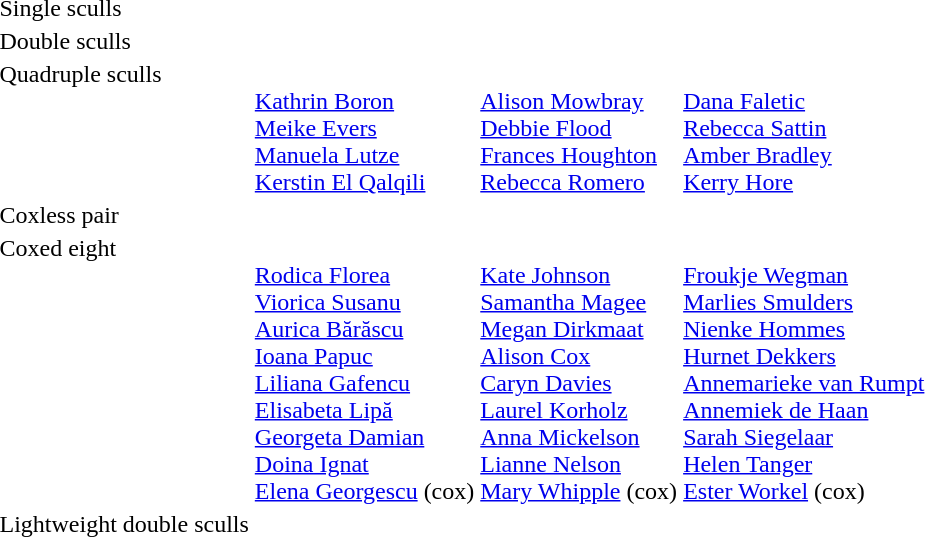<table>
<tr valign="top">
<td>Single sculls <br></td>
<td></td>
<td></td>
<td></td>
</tr>
<tr valign="top">
<td>Double sculls <br></td>
<td nowrap></td>
<td></td>
<td></td>
</tr>
<tr valign="top">
<td>Quadruple sculls <br></td>
<td><br><a href='#'>Kathrin Boron</a><br><a href='#'>Meike Evers</a><br><a href='#'>Manuela Lutze</a><br><a href='#'>Kerstin El Qalqili</a></td>
<td><br><a href='#'>Alison Mowbray</a><br><a href='#'>Debbie Flood</a><br><a href='#'>Frances Houghton</a><br><a href='#'>Rebecca Romero</a></td>
<td><br><a href='#'>Dana Faletic</a><br><a href='#'>Rebecca Sattin</a><br><a href='#'>Amber Bradley</a><br><a href='#'>Kerry Hore</a></td>
</tr>
<tr valign="top">
<td>Coxless pair <br></td>
<td></td>
<td></td>
<td></td>
</tr>
<tr valign="top">
<td>Coxed eight <br></td>
<td><br><a href='#'>Rodica Florea</a><br><a href='#'>Viorica Susanu</a><br><a href='#'>Aurica Bărăscu</a><br><a href='#'>Ioana Papuc</a><br><a href='#'>Liliana Gafencu</a><br><a href='#'>Elisabeta Lipă</a><br><a href='#'>Georgeta Damian</a><br><a href='#'>Doina Ignat</a><br><a href='#'>Elena Georgescu</a> (cox)</td>
<td><br><a href='#'>Kate Johnson</a><br><a href='#'>Samantha Magee</a><br><a href='#'>Megan Dirkmaat</a><br><a href='#'>Alison Cox</a><br><a href='#'>Caryn Davies</a><br><a href='#'>Laurel Korholz</a><br><a href='#'>Anna Mickelson</a><br><a href='#'>Lianne Nelson</a><br><a href='#'>Mary Whipple</a> (cox)</td>
<td><br><a href='#'>Froukje Wegman</a><br><a href='#'>Marlies Smulders</a><br><a href='#'>Nienke Hommes</a><br><a href='#'>Hurnet Dekkers</a><br><a href='#'>Annemarieke van Rumpt</a><br><a href='#'>Annemiek de Haan</a><br><a href='#'>Sarah Siegelaar</a><br><a href='#'>Helen Tanger</a><br><a href='#'>Ester Workel</a> (cox)</td>
</tr>
<tr valign="top">
<td>Lightweight double sculls <br></td>
<td></td>
<td nowrap></td>
<td nowrap></td>
</tr>
</table>
